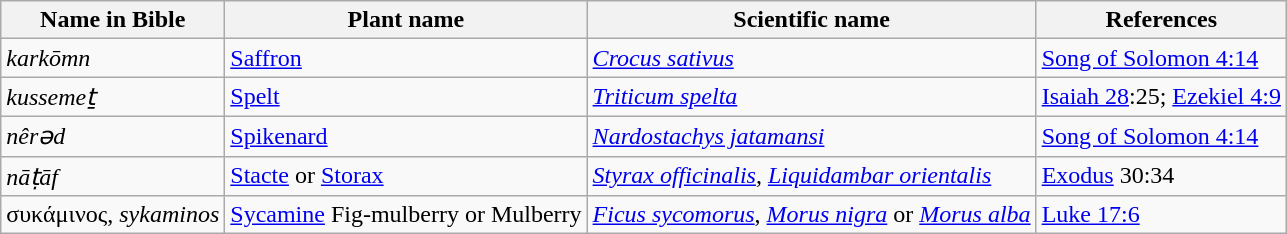<table class="wikitable sortable">
<tr>
<th>Name in Bible</th>
<th>Plant name</th>
<th>Scientific name</th>
<th>References</th>
</tr>
<tr>
<td> <em>karkōmn</em></td>
<td><a href='#'>Saffron</a></td>
<td><em><a href='#'>Crocus sativus</a></em></td>
<td><a href='#'>Song of Solomon 4:14</a></td>
</tr>
<tr>
<td> <em>kussemeṯ</em></td>
<td><a href='#'>Spelt</a></td>
<td><em><a href='#'>Triticum spelta</a></em></td>
<td><a href='#'>Isaiah 28</a>:25; <a href='#'>Ezekiel 4:9</a></td>
</tr>
<tr>
<td> <em>nêrəd</em></td>
<td><a href='#'>Spikenard</a></td>
<td><em><a href='#'>Nardostachys jatamansi</a></em></td>
<td><a href='#'>Song of Solomon 4:14</a></td>
</tr>
<tr>
<td> <em>nāṭāf</em></td>
<td><a href='#'>Stacte</a> or <a href='#'>Storax</a></td>
<td><em><a href='#'>Styrax officinalis</a></em>, <em><a href='#'>Liquidambar orientalis</a></em></td>
<td><a href='#'>Exodus</a> 30:34</td>
</tr>
<tr>
<td>συκάμινος, <em>sykaminos</em></td>
<td><a href='#'>Sycamine</a> Fig-mulberry or Mulberry</td>
<td><em><a href='#'>Ficus sycomorus</a></em>, <em><a href='#'>Morus nigra</a></em> or <em><a href='#'>Morus alba</a></em></td>
<td><a href='#'>Luke 17:6</a></td>
</tr>
</table>
